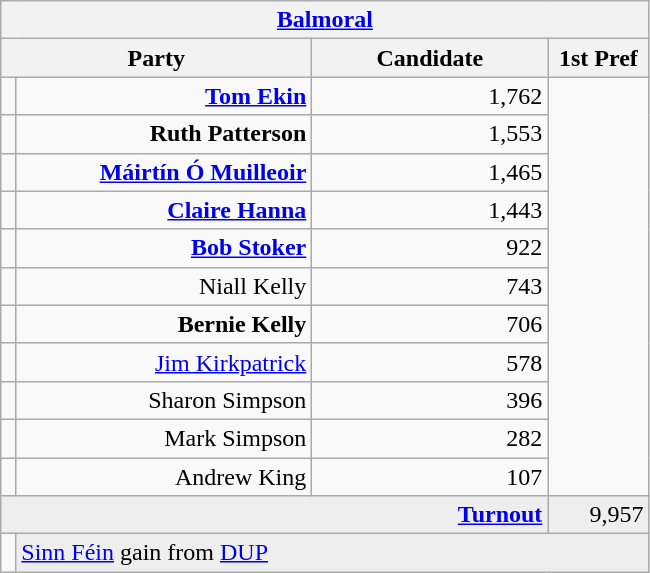<table class="wikitable">
<tr>
<th colspan="4" style="text-align:center;"><a href='#'>Balmoral</a></th>
</tr>
<tr>
<th colspan="2"  style="text-align:center; width:200px;">Party</th>
<th width=150>Candidate</th>
<th width=60>1st Pref</th>
</tr>
<tr>
<td></td>
<td style="text-align:right;"><strong><a href='#'>Tom Ekin</a></strong></td>
<td style="text-align:right;">1,762</td>
</tr>
<tr>
<td></td>
<td style="text-align:right;"><strong>Ruth Patterson</strong></td>
<td style="text-align:right;">1,553</td>
</tr>
<tr>
<td></td>
<td style="text-align:right;"><strong><a href='#'>Máirtín Ó Muilleoir</a></strong></td>
<td style="text-align:right;">1,465</td>
</tr>
<tr>
<td></td>
<td style="text-align:right;"><strong><a href='#'>Claire Hanna</a></strong></td>
<td style="text-align:right;">1,443</td>
</tr>
<tr>
<td></td>
<td style="text-align:right;"><strong><a href='#'>Bob Stoker</a></strong></td>
<td style="text-align:right;">922</td>
</tr>
<tr>
<td></td>
<td style="text-align:right;">Niall Kelly</td>
<td style="text-align:right;">743</td>
</tr>
<tr>
<td></td>
<td style="text-align:right;"><strong>Bernie Kelly</strong></td>
<td style="text-align:right;">706</td>
</tr>
<tr>
<td></td>
<td style="text-align:right;"><a href='#'>Jim Kirkpatrick</a></td>
<td style="text-align:right;">578</td>
</tr>
<tr>
<td></td>
<td style="text-align:right;">Sharon Simpson</td>
<td style="text-align:right;">396</td>
</tr>
<tr>
<td></td>
<td style="text-align:right;">Mark Simpson</td>
<td style="text-align:right;">282</td>
</tr>
<tr>
<td></td>
<td style="text-align:right;">Andrew King</td>
<td style="text-align:right;">107</td>
</tr>
<tr style="background:#eee;">
<td colspan="3" style="text-align:right;"><strong><a href='#'>Turnout</a></strong></td>
<td style="text-align:right;">9,957</td>
</tr>
<tr>
<td bgcolor=></td>
<td colspan="3" style="background:#eee;"><a href='#'>Sinn Féin</a> gain from <a href='#'>DUP</a></td>
</tr>
</table>
